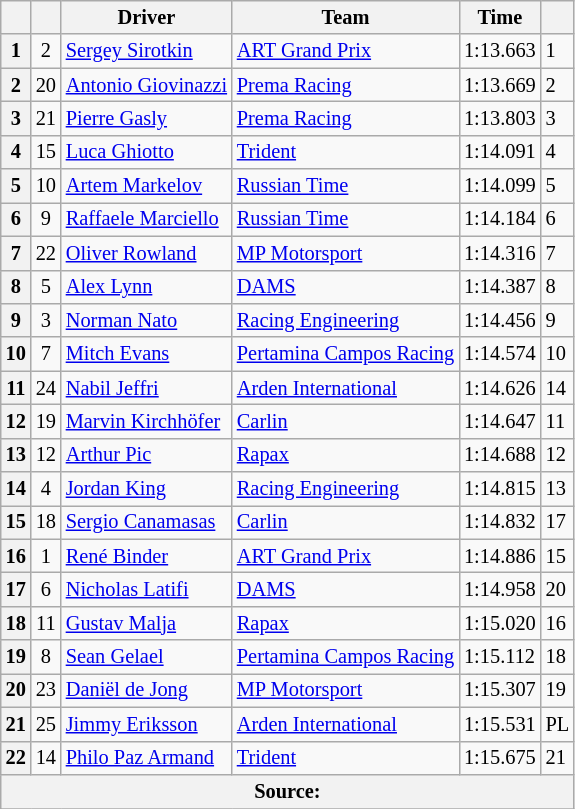<table class="wikitable" style="font-size:85%">
<tr>
<th></th>
<th></th>
<th>Driver</th>
<th>Team</th>
<th>Time</th>
<th></th>
</tr>
<tr>
<th>1</th>
<td align="center">2</td>
<td> <a href='#'>Sergey Sirotkin</a></td>
<td><a href='#'>ART Grand Prix</a></td>
<td>1:13.663</td>
<td>1</td>
</tr>
<tr>
<th>2</th>
<td align="center">20</td>
<td> <a href='#'>Antonio Giovinazzi</a></td>
<td><a href='#'>Prema Racing</a></td>
<td>1:13.669</td>
<td>2</td>
</tr>
<tr>
<th>3</th>
<td align="center">21</td>
<td> <a href='#'>Pierre Gasly</a></td>
<td><a href='#'>Prema Racing</a></td>
<td>1:13.803</td>
<td>3</td>
</tr>
<tr>
<th>4</th>
<td align="center">15</td>
<td> <a href='#'>Luca Ghiotto</a></td>
<td><a href='#'>Trident</a></td>
<td>1:14.091</td>
<td>4</td>
</tr>
<tr>
<th>5</th>
<td align="center">10</td>
<td> <a href='#'>Artem Markelov</a></td>
<td><a href='#'>Russian Time</a></td>
<td>1:14.099</td>
<td>5</td>
</tr>
<tr>
<th>6</th>
<td align="center">9</td>
<td> <a href='#'>Raffaele Marciello</a></td>
<td><a href='#'>Russian Time</a></td>
<td>1:14.184</td>
<td>6</td>
</tr>
<tr>
<th>7</th>
<td align="center">22</td>
<td> <a href='#'>Oliver Rowland</a></td>
<td><a href='#'>MP Motorsport</a></td>
<td>1:14.316</td>
<td>7</td>
</tr>
<tr>
<th>8</th>
<td align="center">5</td>
<td> <a href='#'>Alex Lynn</a></td>
<td><a href='#'>DAMS</a></td>
<td>1:14.387</td>
<td>8</td>
</tr>
<tr>
<th>9</th>
<td align="center">3</td>
<td> <a href='#'>Norman Nato</a></td>
<td><a href='#'>Racing Engineering</a></td>
<td>1:14.456</td>
<td>9</td>
</tr>
<tr>
<th>10</th>
<td align="center">7</td>
<td> <a href='#'>Mitch Evans</a></td>
<td><a href='#'>Pertamina Campos Racing</a></td>
<td>1:14.574</td>
<td>10</td>
</tr>
<tr>
<th>11</th>
<td align="center">24</td>
<td> <a href='#'>Nabil Jeffri</a></td>
<td><a href='#'>Arden International</a></td>
<td>1:14.626</td>
<td>14 </td>
</tr>
<tr>
<th>12</th>
<td align="center">19</td>
<td> <a href='#'>Marvin Kirchhöfer</a></td>
<td><a href='#'>Carlin</a></td>
<td>1:14.647</td>
<td>11</td>
</tr>
<tr>
<th>13</th>
<td align="center">12</td>
<td> <a href='#'>Arthur Pic</a></td>
<td><a href='#'>Rapax</a></td>
<td>1:14.688</td>
<td>12</td>
</tr>
<tr>
<th>14</th>
<td align="center">4</td>
<td> <a href='#'>Jordan King</a></td>
<td><a href='#'>Racing Engineering</a></td>
<td>1:14.815</td>
<td>13</td>
</tr>
<tr>
<th>15</th>
<td align="center">18</td>
<td> <a href='#'>Sergio Canamasas</a></td>
<td><a href='#'>Carlin</a></td>
<td>1:14.832</td>
<td>17 </td>
</tr>
<tr>
<th>16</th>
<td align="center">1</td>
<td> <a href='#'>René Binder</a></td>
<td><a href='#'>ART Grand Prix</a></td>
<td>1:14.886</td>
<td>15</td>
</tr>
<tr>
<th>17</th>
<td align="center">6</td>
<td> <a href='#'>Nicholas Latifi</a></td>
<td><a href='#'>DAMS</a></td>
<td>1:14.958</td>
<td>20 </td>
</tr>
<tr>
<th>18</th>
<td align="center">11</td>
<td> <a href='#'>Gustav Malja</a></td>
<td><a href='#'>Rapax</a></td>
<td>1:15.020</td>
<td>16</td>
</tr>
<tr>
<th>19</th>
<td align="center">8</td>
<td> <a href='#'>Sean Gelael</a></td>
<td><a href='#'>Pertamina Campos Racing</a></td>
<td>1:15.112</td>
<td>18</td>
</tr>
<tr>
<th>20</th>
<td align="center">23</td>
<td> <a href='#'>Daniël de Jong</a></td>
<td><a href='#'>MP Motorsport</a></td>
<td>1:15.307</td>
<td>19</td>
</tr>
<tr>
<th>21</th>
<td align="center">25</td>
<td> <a href='#'>Jimmy Eriksson</a></td>
<td><a href='#'>Arden International</a></td>
<td>1:15.531</td>
<td>PL </td>
</tr>
<tr>
<th>22</th>
<td align="center">14</td>
<td> <a href='#'>Philo Paz Armand</a></td>
<td><a href='#'>Trident</a></td>
<td>1:15.675</td>
<td>21</td>
</tr>
<tr>
<th colspan="7">Source:</th>
</tr>
<tr>
</tr>
</table>
